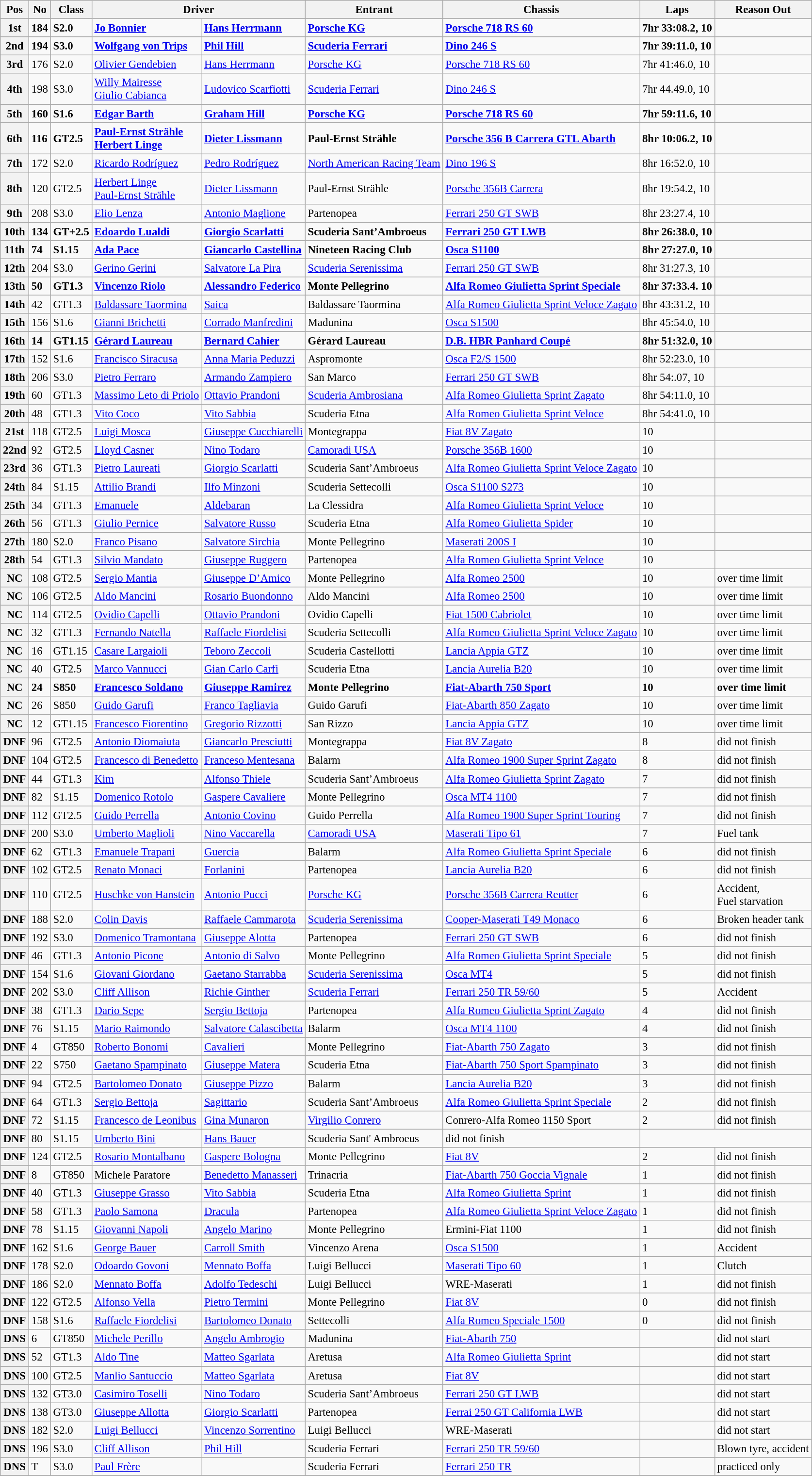<table class="wikitable" style="font-size: 95%;">
<tr>
<th>Pos</th>
<th>No</th>
<th>Class</th>
<th colspan=2>Driver</th>
<th>Entrant</th>
<th>Chassis</th>
<th>Laps</th>
<th>Reason Out</th>
</tr>
<tr>
<th><strong>1st</strong></th>
<td><strong>184</strong></td>
<td><strong>S2.0</strong></td>
<td> <strong><a href='#'>Jo Bonnier</a></strong></td>
<td> <strong><a href='#'>Hans Herrmann</a></strong></td>
<td><strong><a href='#'>Porsche KG</a></strong></td>
<td><strong><a href='#'>Porsche 718 RS 60</a></strong></td>
<td><strong>7hr 33:08.2, 10</strong></td>
<td></td>
</tr>
<tr>
<th><strong>2nd</strong></th>
<td><strong>194</strong></td>
<td><strong>S3.0</strong></td>
<td> <strong><a href='#'>Wolfgang von Trips</a></strong></td>
<td> <strong><a href='#'>Phil Hill</a></strong></td>
<td><strong><a href='#'>Scuderia Ferrari</a></strong></td>
<td><strong><a href='#'>Dino 246 S</a></strong></td>
<td><strong>7hr 39:11.0, 10</strong></td>
<td></td>
</tr>
<tr>
<th>3rd</th>
<td>176</td>
<td>S2.0</td>
<td> <a href='#'>Olivier Gendebien</a></td>
<td> <a href='#'>Hans Herrmann</a></td>
<td><a href='#'>Porsche KG</a></td>
<td><a href='#'>Porsche 718 RS 60</a></td>
<td>7hr 41:46.0, 10</td>
<td></td>
</tr>
<tr>
<th>4th</th>
<td>198</td>
<td>S3.0</td>
<td> <a href='#'>Willy Mairesse</a><br> <a href='#'>Giulio Cabianca</a></td>
<td> <a href='#'>Ludovico Scarfiotti</a></td>
<td><a href='#'>Scuderia Ferrari</a></td>
<td><a href='#'>Dino 246 S</a></td>
<td>7hr 44.49.0, 10</td>
<td></td>
</tr>
<tr>
<th><strong>5th</strong></th>
<td><strong>160</strong></td>
<td><strong>S1.6</strong></td>
<td> <strong><a href='#'>Edgar Barth</a></strong></td>
<td> <strong><a href='#'>Graham Hill</a></strong></td>
<td><strong><a href='#'>Porsche KG</a></strong></td>
<td><strong><a href='#'>Porsche 718 RS 60</a></strong></td>
<td><strong>7hr 59:11.6, 10</strong></td>
<td></td>
</tr>
<tr>
<th><strong>6th</strong></th>
<td><strong>116</strong></td>
<td><strong>GT2.5</strong></td>
<td> <strong><a href='#'>Paul-Ernst Strähle</a></strong><br> <strong><a href='#'>Herbert Linge</a></strong></td>
<td> <strong><a href='#'>Dieter Lissmann</a></strong></td>
<td><strong>Paul-Ernst Strähle</strong></td>
<td><strong><a href='#'>Porsche 356 B Carrera GTL Abarth</a></strong></td>
<td><strong>8hr 10:06.2, 10</strong></td>
<td></td>
</tr>
<tr>
<th>7th</th>
<td>172</td>
<td>S2.0</td>
<td> <a href='#'>Ricardo Rodríguez</a></td>
<td> <a href='#'>Pedro Rodríguez</a></td>
<td><a href='#'>North American Racing Team</a></td>
<td><a href='#'>Dino 196 S</a></td>
<td>8hr 16:52.0, 10</td>
<td></td>
</tr>
<tr>
<th>8th</th>
<td>120</td>
<td>GT2.5</td>
<td> <a href='#'>Herbert Linge</a><br> <a href='#'>Paul-Ernst Strähle</a></td>
<td> <a href='#'>Dieter Lissmann</a></td>
<td>Paul-Ernst Strähle</td>
<td><a href='#'>Porsche 356B Carrera</a></td>
<td>8hr 19:54.2, 10</td>
<td></td>
</tr>
<tr>
<th>9th</th>
<td>208</td>
<td>S3.0</td>
<td> <a href='#'>Elio Lenza</a></td>
<td> <a href='#'>Antonio Maglione</a></td>
<td>Partenopea</td>
<td><a href='#'>Ferrari 250 GT SWB</a></td>
<td>8hr 23:27.4, 10</td>
<td></td>
</tr>
<tr>
<th><strong>10th</strong></th>
<td><strong>134</strong></td>
<td><strong>GT+2.5</strong></td>
<td> <strong><a href='#'>Edoardo Lualdi</a></strong></td>
<td> <strong><a href='#'>Giorgio Scarlatti</a></strong></td>
<td><strong>Scuderia Sant’Ambroeus</strong></td>
<td><strong><a href='#'>Ferrari 250 GT LWB</a></strong></td>
<td><strong>8hr 26:38.0, 10</strong></td>
<td></td>
</tr>
<tr>
<th><strong>11th</strong></th>
<td><strong>74</strong></td>
<td><strong>S1.15</strong></td>
<td> <strong><a href='#'>Ada Pace</a></strong></td>
<td> <strong><a href='#'>Giancarlo Castellina</a></strong></td>
<td><strong>Nineteen Racing Club</strong></td>
<td><strong><a href='#'>Osca S1100</a></strong></td>
<td><strong>8hr 27:27.0, 10</strong></td>
<td></td>
</tr>
<tr>
<th>12th</th>
<td>204</td>
<td>S3.0</td>
<td> <a href='#'>Gerino Gerini</a></td>
<td> <a href='#'>Salvatore La Pira</a></td>
<td><a href='#'>Scuderia Serenissima</a></td>
<td><a href='#'>Ferrari 250 GT SWB</a></td>
<td>8hr 31:27.3, 10</td>
<td></td>
</tr>
<tr>
<th><strong>13th</strong></th>
<td><strong>50</strong></td>
<td><strong>GT1.3</strong></td>
<td> <strong><a href='#'>Vincenzo Riolo</a></strong></td>
<td> <strong><a href='#'>Alessandro Federico</a></strong></td>
<td><strong>Monte Pellegrino</strong></td>
<td><strong><a href='#'>Alfa Romeo Giulietta Sprint Speciale</a></strong></td>
<td><strong>8hr 37:33.4. 10</strong></td>
<td></td>
</tr>
<tr>
<th>14th</th>
<td>42</td>
<td>GT1.3</td>
<td> <a href='#'>Baldassare Taormina</a></td>
<td> <a href='#'>Saica</a></td>
<td>Baldassare Taormina</td>
<td><a href='#'>Alfa Romeo Giulietta Sprint Veloce Zagato</a></td>
<td>8hr 43:31.2, 10</td>
<td></td>
</tr>
<tr>
<th>15th</th>
<td>156</td>
<td>S1.6</td>
<td> <a href='#'>Gianni Brichetti</a></td>
<td> <a href='#'>Corrado Manfredini</a></td>
<td>Madunina</td>
<td><a href='#'>Osca S1500</a></td>
<td>8hr 45:54.0, 10</td>
<td></td>
</tr>
<tr>
<th><strong>16th</strong></th>
<td><strong>14</strong></td>
<td><strong>GT1.15</strong></td>
<td> <strong><a href='#'>Gérard Laureau</a></strong></td>
<td> <strong><a href='#'>Bernard Cahier</a></strong></td>
<td><strong>Gérard Laureau</strong></td>
<td><strong><a href='#'>D.B. HBR Panhard Coupé</a></strong></td>
<td><strong>8hr 51:32.0, 10</strong></td>
<td></td>
</tr>
<tr>
<th>17th</th>
<td>152</td>
<td>S1.6</td>
<td> <a href='#'>Francisco Siracusa</a></td>
<td> <a href='#'>Anna Maria Peduzzi</a></td>
<td>Aspromonte</td>
<td><a href='#'>Osca F2/S 1500</a></td>
<td>8hr 52:23.0, 10</td>
<td></td>
</tr>
<tr>
<th>18th</th>
<td>206</td>
<td>S3.0</td>
<td> <a href='#'>Pietro Ferraro</a></td>
<td> <a href='#'>Armando Zampiero</a></td>
<td>San Marco</td>
<td><a href='#'>Ferrari 250 GT SWB</a></td>
<td>8hr 54:.07, 10</td>
<td></td>
</tr>
<tr>
<th>19th</th>
<td>60</td>
<td>GT1.3</td>
<td> <a href='#'>Massimo Leto di Priolo</a></td>
<td> <a href='#'>Ottavio Prandoni</a></td>
<td><a href='#'>Scuderia Ambrosiana</a></td>
<td><a href='#'>Alfa Romeo Giulietta Sprint Zagato</a></td>
<td>8hr 54:11.0, 10</td>
<td></td>
</tr>
<tr>
<th>20th</th>
<td>48</td>
<td>GT1.3</td>
<td> <a href='#'>Vito Coco</a></td>
<td> <a href='#'>Vito Sabbia</a></td>
<td>Scuderia Etna</td>
<td><a href='#'>Alfa Romeo Giulietta Sprint Veloce</a></td>
<td>8hr 54:41.0, 10</td>
<td></td>
</tr>
<tr>
<th>21st</th>
<td>118</td>
<td>GT2.5</td>
<td> <a href='#'>Luigi Mosca</a></td>
<td> <a href='#'>Giuseppe Cucchiarelli</a></td>
<td>Montegrappa</td>
<td><a href='#'>Fiat 8V Zagato</a></td>
<td>10</td>
<td></td>
</tr>
<tr>
<th>22nd</th>
<td>92</td>
<td>GT2.5</td>
<td> <a href='#'>Lloyd Casner</a></td>
<td> <a href='#'>Nino Todaro</a></td>
<td><a href='#'>Camoradi USA</a></td>
<td><a href='#'>Porsche 356B 1600</a></td>
<td>10</td>
<td></td>
</tr>
<tr>
<th>23rd</th>
<td>36</td>
<td>GT1.3</td>
<td> <a href='#'>Pietro Laureati</a></td>
<td> <a href='#'>Giorgio Scarlatti</a></td>
<td>Scuderia Sant’Ambroeus</td>
<td><a href='#'>Alfa Romeo Giulietta Sprint Veloce Zagato</a></td>
<td>10</td>
<td></td>
</tr>
<tr>
<th>24th</th>
<td>84</td>
<td>S1.15</td>
<td> <a href='#'>Attilio Brandi</a></td>
<td> <a href='#'>Ilfo Minzoni</a></td>
<td>Scuderia Settecolli</td>
<td><a href='#'>Osca S1100 S273</a></td>
<td>10</td>
<td></td>
</tr>
<tr>
<th>25th</th>
<td>34</td>
<td>GT1.3</td>
<td> <a href='#'>Emanuele</a></td>
<td> <a href='#'>Aldebaran</a></td>
<td>La Clessidra</td>
<td><a href='#'>Alfa Romeo Giulietta Sprint Veloce</a></td>
<td>10</td>
<td></td>
</tr>
<tr>
<th>26th</th>
<td>56</td>
<td>GT1.3</td>
<td> <a href='#'>Giulio Pernice</a></td>
<td> <a href='#'>Salvatore Russo</a></td>
<td>Scuderia Etna</td>
<td><a href='#'>Alfa Romeo Giulietta Spider</a></td>
<td>10</td>
<td></td>
</tr>
<tr>
<th>27th</th>
<td>180</td>
<td>S2.0</td>
<td> <a href='#'>Franco Pisano</a></td>
<td> <a href='#'>Salvatore Sirchia</a></td>
<td>Monte Pellegrino</td>
<td><a href='#'>Maserati 200S I</a></td>
<td>10</td>
<td></td>
</tr>
<tr>
<th>28th</th>
<td>54</td>
<td>GT1.3</td>
<td> <a href='#'>Silvio Mandato</a></td>
<td> <a href='#'>Giuseppe Ruggero</a></td>
<td>Partenopea</td>
<td><a href='#'>Alfa Romeo Giulietta Sprint Veloce</a></td>
<td>10</td>
<td></td>
</tr>
<tr>
<th>NC</th>
<td>108</td>
<td>GT2.5</td>
<td> <a href='#'>Sergio Mantia</a></td>
<td> <a href='#'>Giuseppe D’Amico</a></td>
<td>Monte Pellegrino</td>
<td><a href='#'>Alfa Romeo 2500</a></td>
<td>10</td>
<td>over time limit</td>
</tr>
<tr>
<th>NC</th>
<td>106</td>
<td>GT2.5</td>
<td> <a href='#'>Aldo Mancini</a></td>
<td> <a href='#'>Rosario Buondonno</a></td>
<td>Aldo Mancini</td>
<td><a href='#'>Alfa Romeo 2500</a></td>
<td>10</td>
<td>over time limit</td>
</tr>
<tr>
<th>NC</th>
<td>114</td>
<td>GT2.5</td>
<td> <a href='#'>Ovidio Capelli</a></td>
<td> <a href='#'>Ottavio Prandoni</a></td>
<td>Ovidio Capelli</td>
<td><a href='#'>Fiat 1500 Cabriolet</a></td>
<td>10</td>
<td>over time limit</td>
</tr>
<tr>
<th>NC</th>
<td>32</td>
<td>GT1.3</td>
<td> <a href='#'>Fernando Natella</a></td>
<td> <a href='#'>Raffaele Fiordelisi</a></td>
<td>Scuderia Settecolli</td>
<td><a href='#'>Alfa Romeo Giulietta Sprint Veloce Zagato</a></td>
<td>10</td>
<td>over time limit</td>
</tr>
<tr>
<th>NC</th>
<td>16</td>
<td>GT1.15</td>
<td> <a href='#'>Casare Largaioli</a></td>
<td> <a href='#'>Teboro Zeccoli</a></td>
<td>Scuderia Castellotti</td>
<td><a href='#'>Lancia Appia GTZ</a></td>
<td>10</td>
<td>over time limit</td>
</tr>
<tr>
<th>NC</th>
<td>40</td>
<td>GT2.5</td>
<td> <a href='#'>Marco Vannucci</a></td>
<td> <a href='#'>Gian Carlo Carfi</a></td>
<td>Scuderia Etna</td>
<td><a href='#'>Lancia Aurelia B20</a></td>
<td>10</td>
<td>over time limit</td>
</tr>
<tr>
<th><strong>NC</strong></th>
<td><strong>24</strong></td>
<td><strong>S850</strong></td>
<td> <strong><a href='#'>Francesco Soldano</a></strong></td>
<td> <strong><a href='#'>Giuseppe Ramirez</a></strong></td>
<td><strong>Monte Pellegrino</strong></td>
<td><strong><a href='#'>Fiat-Abarth 750 Sport</a></strong></td>
<td><strong>10</strong></td>
<td><strong>over time limit</strong></td>
</tr>
<tr>
<th>NC</th>
<td>26</td>
<td>S850</td>
<td> <a href='#'>Guido Garufi</a></td>
<td> <a href='#'>Franco Tagliavia</a></td>
<td>Guido Garufi</td>
<td><a href='#'>Fiat-Abarth 850 Zagato</a></td>
<td>10</td>
<td>over time limit</td>
</tr>
<tr>
<th>NC</th>
<td>12</td>
<td>GT1.15</td>
<td> <a href='#'>Francesco Fiorentino</a></td>
<td> <a href='#'>Gregorio Rizzotti</a></td>
<td>San Rizzo</td>
<td><a href='#'>Lancia Appia GTZ</a></td>
<td>10</td>
<td>over time limit</td>
</tr>
<tr>
<th>DNF</th>
<td>96</td>
<td>GT2.5</td>
<td> <a href='#'>Antonio Diomaiuta</a></td>
<td> <a href='#'>Giancarlo Presciutti</a></td>
<td>Montegrappa</td>
<td><a href='#'>Fiat 8V Zagato</a></td>
<td>8</td>
<td>did not finish</td>
</tr>
<tr>
<th>DNF</th>
<td>104</td>
<td>GT2.5</td>
<td> <a href='#'>Francesco di Benedetto</a></td>
<td> <a href='#'>Franceso Mentesana</a></td>
<td>Balarm</td>
<td><a href='#'>Alfa Romeo 1900 Super Sprint Zagato</a></td>
<td>8</td>
<td>did not finish</td>
</tr>
<tr>
<th>DNF</th>
<td>44</td>
<td>GT1.3</td>
<td> <a href='#'>Kim</a></td>
<td> <a href='#'>Alfonso Thiele</a></td>
<td>Scuderia Sant’Ambroeus</td>
<td><a href='#'>Alfa Romeo Giulietta Sprint Zagato</a></td>
<td>7</td>
<td>did not finish</td>
</tr>
<tr>
<th>DNF</th>
<td>82</td>
<td>S1.15</td>
<td> <a href='#'>Domenico Rotolo</a></td>
<td> <a href='#'>Gaspere Cavaliere</a></td>
<td>Monte Pellegrino</td>
<td><a href='#'>Osca MT4 1100</a></td>
<td>7</td>
<td>did not finish</td>
</tr>
<tr>
<th>DNF</th>
<td>112</td>
<td>GT2.5</td>
<td> <a href='#'>Guido Perrella</a></td>
<td> <a href='#'>Antonio Covino</a></td>
<td>Guido Perrella</td>
<td><a href='#'>Alfa Romeo 1900 Super Sprint Touring</a></td>
<td>7</td>
<td>did not finish</td>
</tr>
<tr>
<th>DNF</th>
<td>200</td>
<td>S3.0</td>
<td> <a href='#'>Umberto Maglioli</a></td>
<td> <a href='#'>Nino Vaccarella</a></td>
<td><a href='#'>Camoradi USA</a></td>
<td><a href='#'>Maserati Tipo 61</a></td>
<td>7</td>
<td>Fuel tank</td>
</tr>
<tr>
<th>DNF</th>
<td>62</td>
<td>GT1.3</td>
<td> <a href='#'>Emanuele Trapani</a></td>
<td> <a href='#'>Guercia</a></td>
<td>Balarm</td>
<td><a href='#'>Alfa Romeo Giulietta Sprint Speciale</a></td>
<td>6</td>
<td>did not finish</td>
</tr>
<tr>
<th>DNF</th>
<td>102</td>
<td>GT2.5</td>
<td> <a href='#'>Renato Monaci</a></td>
<td> <a href='#'>Forlanini</a></td>
<td>Partenopea</td>
<td><a href='#'>Lancia Aurelia B20</a></td>
<td>6</td>
<td>did not finish</td>
</tr>
<tr>
<th>DNF</th>
<td>110</td>
<td>GT2.5</td>
<td> <a href='#'>Huschke von Hanstein</a></td>
<td> <a href='#'>Antonio Pucci</a></td>
<td><a href='#'>Porsche KG</a></td>
<td><a href='#'>Porsche 356B Carrera Reutter</a></td>
<td>6</td>
<td>Accident,<br>Fuel starvation</td>
</tr>
<tr>
<th>DNF</th>
<td>188</td>
<td>S2.0</td>
<td> <a href='#'>Colin Davis</a></td>
<td> <a href='#'>Raffaele Cammarota</a></td>
<td><a href='#'>Scuderia Serenissima</a></td>
<td><a href='#'>Cooper-Maserati T49 Monaco</a></td>
<td>6</td>
<td>Broken header tank</td>
</tr>
<tr>
<th>DNF</th>
<td>192</td>
<td>S3.0</td>
<td> <a href='#'>Domenico Tramontana</a></td>
<td> <a href='#'>Giuseppe Alotta</a></td>
<td>Partenopea</td>
<td><a href='#'>Ferrari 250 GT SWB</a></td>
<td>6</td>
<td>did not finish</td>
</tr>
<tr>
<th>DNF</th>
<td>46</td>
<td>GT1.3</td>
<td> <a href='#'>Antonio Picone</a></td>
<td> <a href='#'>Antonio di Salvo</a></td>
<td>Monte Pellegrino</td>
<td><a href='#'>Alfa Romeo Giulietta Sprint Speciale</a></td>
<td>5</td>
<td>did not finish</td>
</tr>
<tr>
<th>DNF</th>
<td>154</td>
<td>S1.6</td>
<td> <a href='#'>Giovani Giordano</a></td>
<td> <a href='#'>Gaetano Starrabba</a></td>
<td><a href='#'>Scuderia Serenissima</a></td>
<td><a href='#'>Osca MT4</a></td>
<td>5</td>
<td>did not finish</td>
</tr>
<tr>
<th>DNF</th>
<td>202</td>
<td>S3.0</td>
<td> <a href='#'>Cliff Allison</a></td>
<td> <a href='#'>Richie Ginther</a></td>
<td><a href='#'>Scuderia Ferrari</a></td>
<td><a href='#'>Ferrari 250 TR 59/60</a></td>
<td>5</td>
<td>Accident</td>
</tr>
<tr>
<th>DNF</th>
<td>38</td>
<td>GT1.3</td>
<td> <a href='#'>Dario Sepe</a></td>
<td> <a href='#'>Sergio Bettoja</a></td>
<td>Partenopea</td>
<td><a href='#'>Alfa Romeo Giulietta Sprint Zagato</a></td>
<td>4</td>
<td>did not finish</td>
</tr>
<tr>
<th>DNF</th>
<td>76</td>
<td>S1.15</td>
<td> <a href='#'>Mario Raimondo</a></td>
<td> <a href='#'>Salvatore Calascibetta</a></td>
<td>Balarm</td>
<td><a href='#'>Osca MT4 1100</a></td>
<td>4</td>
<td>did not finish</td>
</tr>
<tr>
<th>DNF</th>
<td>4</td>
<td>GT850</td>
<td> <a href='#'>Roberto Bonomi</a></td>
<td> <a href='#'>Cavalieri</a></td>
<td>Monte Pellegrino</td>
<td><a href='#'>Fiat-Abarth 750 Zagato</a></td>
<td>3</td>
<td>did not finish</td>
</tr>
<tr>
<th>DNF</th>
<td>22</td>
<td>S750</td>
<td> <a href='#'>Gaetano Spampinato</a></td>
<td> <a href='#'>Giuseppe Matera</a></td>
<td>Scuderia Etna</td>
<td><a href='#'>Fiat-Abarth 750 Sport Spampinato</a></td>
<td>3</td>
<td>did not finish</td>
</tr>
<tr>
<th>DNF</th>
<td>94</td>
<td>GT2.5</td>
<td> <a href='#'>Bartolomeo Donato</a></td>
<td> <a href='#'>Giuseppe Pizzo</a></td>
<td>Balarm</td>
<td><a href='#'>Lancia Aurelia B20</a></td>
<td>3</td>
<td>did not finish</td>
</tr>
<tr>
<th>DNF</th>
<td>64</td>
<td>GT1.3</td>
<td> <a href='#'>Sergio Bettoja</a></td>
<td> <a href='#'>Sagittario</a></td>
<td>Scuderia Sant’Ambroeus</td>
<td><a href='#'>Alfa Romeo Giulietta Sprint Speciale</a></td>
<td>2</td>
<td>did not finish</td>
</tr>
<tr>
<th>DNF</th>
<td>72</td>
<td>S1.15</td>
<td> <a href='#'>Francesco de Leonibus</a></td>
<td> <a href='#'>Gina Munaron</a></td>
<td><a href='#'>Virgilio Conrero</a></td>
<td>Conrero-Alfa Romeo 1150 Sport</td>
<td>2</td>
<td>did not finish</td>
</tr>
<tr>
<th>DNF</th>
<td>80</td>
<td>S1.15</td>
<td> <a href='#'>Umberto Bini</a></td>
<td> <a href='#'>Hans Bauer</a></td>
<td>Scuderia Sant' Ambroeus</td>
<td>did not finish</td>
</tr>
<tr>
<th>DNF</th>
<td>124</td>
<td>GT2.5</td>
<td> <a href='#'>Rosario Montalbano</a></td>
<td> <a href='#'>Gaspere Bologna</a></td>
<td>Monte Pellegrino</td>
<td><a href='#'>Fiat 8V</a></td>
<td>2</td>
<td>did not finish</td>
</tr>
<tr>
<th>DNF</th>
<td>8</td>
<td>GT850</td>
<td> Michele Paratore</td>
<td> <a href='#'>Benedetto Manasseri</a></td>
<td>Trinacria</td>
<td><a href='#'>Fiat-Abarth 750 Goccia Vignale</a></td>
<td>1</td>
<td>did not finish</td>
</tr>
<tr>
<th>DNF</th>
<td>40</td>
<td>GT1.3</td>
<td> <a href='#'>Giuseppe Grasso</a></td>
<td> <a href='#'>Vito Sabbia</a></td>
<td>Scuderia Etna</td>
<td><a href='#'>Alfa Romeo Giulietta Sprint</a></td>
<td>1</td>
<td>did not finish</td>
</tr>
<tr>
<th>DNF</th>
<td>58</td>
<td>GT1.3</td>
<td> <a href='#'>Paolo Samona</a></td>
<td> <a href='#'>Dracula</a></td>
<td>Partenopea</td>
<td><a href='#'>Alfa Romeo Giulietta Sprint Veloce Zagato</a></td>
<td>1</td>
<td>did not finish</td>
</tr>
<tr>
<th>DNF</th>
<td>78</td>
<td>S1.15</td>
<td> <a href='#'>Giovanni Napoli</a></td>
<td> <a href='#'>Angelo Marino</a></td>
<td>Monte Pellegrino</td>
<td>Ermini-Fiat 1100</td>
<td>1</td>
<td>did not finish</td>
</tr>
<tr>
<th>DNF</th>
<td>162</td>
<td>S1.6</td>
<td> <a href='#'>George Bauer</a></td>
<td> <a href='#'>Carroll Smith</a></td>
<td>Vincenzo Arena</td>
<td><a href='#'>Osca S1500</a></td>
<td>1</td>
<td>Accident</td>
</tr>
<tr>
<th>DNF</th>
<td>178</td>
<td>S2.0</td>
<td> <a href='#'>Odoardo Govoni</a></td>
<td> <a href='#'>Mennato Boffa</a></td>
<td>Luigi Bellucci</td>
<td><a href='#'>Maserati Tipo 60</a></td>
<td>1</td>
<td>Clutch</td>
</tr>
<tr>
<th>DNF</th>
<td>186</td>
<td>S2.0</td>
<td> <a href='#'>Mennato Boffa</a></td>
<td> <a href='#'>Adolfo Tedeschi</a></td>
<td>Luigi Bellucci</td>
<td>WRE-Maserati</td>
<td>1</td>
<td>did not finish</td>
</tr>
<tr>
<th>DNF</th>
<td>122</td>
<td>GT2.5</td>
<td> <a href='#'>Alfonso Vella</a></td>
<td> <a href='#'>Pietro Termini</a></td>
<td>Monte Pellegrino</td>
<td><a href='#'>Fiat 8V</a></td>
<td>0</td>
<td>did not finish</td>
</tr>
<tr>
<th>DNF</th>
<td>158</td>
<td>S1.6</td>
<td> <a href='#'>Raffaele Fiordelisi</a></td>
<td> <a href='#'>Bartolomeo Donato</a></td>
<td>Settecolli</td>
<td><a href='#'>Alfa Romeo Speciale 1500</a></td>
<td>0</td>
<td>did not finish</td>
</tr>
<tr>
<th>DNS</th>
<td>6</td>
<td>GT850</td>
<td> <a href='#'>Michele Perillo</a></td>
<td> <a href='#'>Angelo Ambrogio</a></td>
<td>Madunina</td>
<td><a href='#'>Fiat-Abarth 750</a></td>
<td></td>
<td>did not start</td>
</tr>
<tr>
<th>DNS</th>
<td>52</td>
<td>GT1.3</td>
<td> <a href='#'>Aldo Tine</a></td>
<td> <a href='#'>Matteo Sgarlata</a></td>
<td>Aretusa</td>
<td><a href='#'>Alfa Romeo Giulietta Sprint</a></td>
<td></td>
<td>did not start</td>
</tr>
<tr>
<th>DNS</th>
<td>100</td>
<td>GT2.5</td>
<td> <a href='#'>Manlio Santuccio</a></td>
<td> <a href='#'>Matteo Sgarlata</a></td>
<td>Aretusa</td>
<td><a href='#'>Fiat 8V</a></td>
<td></td>
<td>did not start</td>
</tr>
<tr>
<th>DNS</th>
<td>132</td>
<td>GT3.0</td>
<td> <a href='#'>Casimiro Toselli</a></td>
<td> <a href='#'>Nino Todaro</a></td>
<td>Scuderia Sant’Ambroeus</td>
<td><a href='#'>Ferrari 250 GT LWB</a></td>
<td></td>
<td>did not start</td>
</tr>
<tr>
<th>DNS</th>
<td>138</td>
<td>GT3.0</td>
<td> <a href='#'>Giuseppe Allotta</a></td>
<td> <a href='#'>Giorgio Scarlatti</a></td>
<td>Partenopea</td>
<td><a href='#'>Ferrai 250 GT California LWB</a></td>
<td></td>
<td>did not start</td>
</tr>
<tr>
<th>DNS</th>
<td>182</td>
<td>S2.0</td>
<td> <a href='#'>Luigi Bellucci</a></td>
<td> <a href='#'>Vincenzo Sorrentino</a></td>
<td>Luigi Bellucci</td>
<td>WRE-Maserati</td>
<td></td>
<td>did not start</td>
</tr>
<tr>
<th>DNS</th>
<td>196</td>
<td>S3.0</td>
<td> <a href='#'>Cliff Allison</a></td>
<td> <a href='#'>Phil Hill</a></td>
<td>Scuderia Ferrari</td>
<td><a href='#'>Ferrari 250 TR 59/60</a></td>
<td></td>
<td>Blown tyre, accident</td>
</tr>
<tr>
<th>DNS</th>
<td>T</td>
<td>S3.0</td>
<td> <a href='#'>Paul Frère</a></td>
<td></td>
<td>Scuderia Ferrari</td>
<td><a href='#'>Ferrari 250 TR</a></td>
<td></td>
<td>practiced only</td>
</tr>
<tr>
</tr>
</table>
